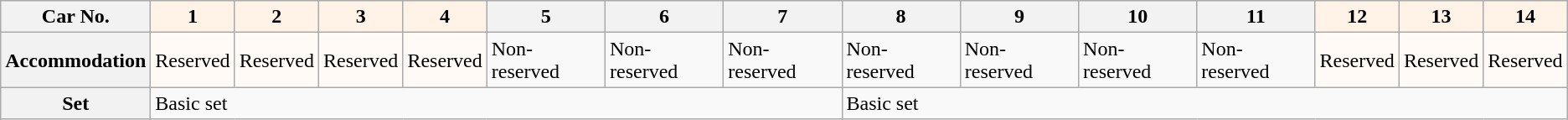<table class="wikitable">
<tr>
<th>Car No.</th>
<th style="background: #FFF2E6">1</th>
<th style="background: #FFF2E6">2</th>
<th style="background: #FFF2E6">3</th>
<th style="background: #FFF2E6">4</th>
<th>5</th>
<th>6</th>
<th>7</th>
<th>8</th>
<th>9</th>
<th>10</th>
<th>11</th>
<th style="background: #FFF2E6">12</th>
<th style="background: #FFF2E6">13</th>
<th style="background: #FFF2E6">14</th>
</tr>
<tr>
<th>Accommodation</th>
<td style="background: #FFFAF5">Reserved</td>
<td style="background: #FFFAF5">Reserved</td>
<td style="background: #FFFAF5">Reserved</td>
<td style="background: #FFFAF5">Reserved</td>
<td>Non-reserved</td>
<td>Non-reserved</td>
<td>Non-reserved</td>
<td>Non-reserved</td>
<td>Non-reserved</td>
<td>Non-reserved</td>
<td>Non-reserved</td>
<td style="background: #FFFAF5">Reserved</td>
<td style="background: #FFFAF5">Reserved</td>
<td style="background: #FFFAF5">Reserved</td>
</tr>
<tr>
<th>Set</th>
<td colspan="7">Basic set</td>
<td colspan="7">Basic set</td>
</tr>
</table>
